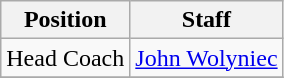<table class="wikitable">
<tr>
<th>Position</th>
<th>Staff</th>
</tr>
<tr>
<td>Head Coach</td>
<td> <a href='#'>John Wolyniec</a></td>
</tr>
<tr>
</tr>
</table>
